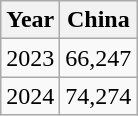<table class="wikitable">
<tr>
<th>Year</th>
<th>China</th>
</tr>
<tr>
<td>2023</td>
<td>66,247</td>
</tr>
<tr>
<td>2024</td>
<td>74,274</td>
</tr>
</table>
